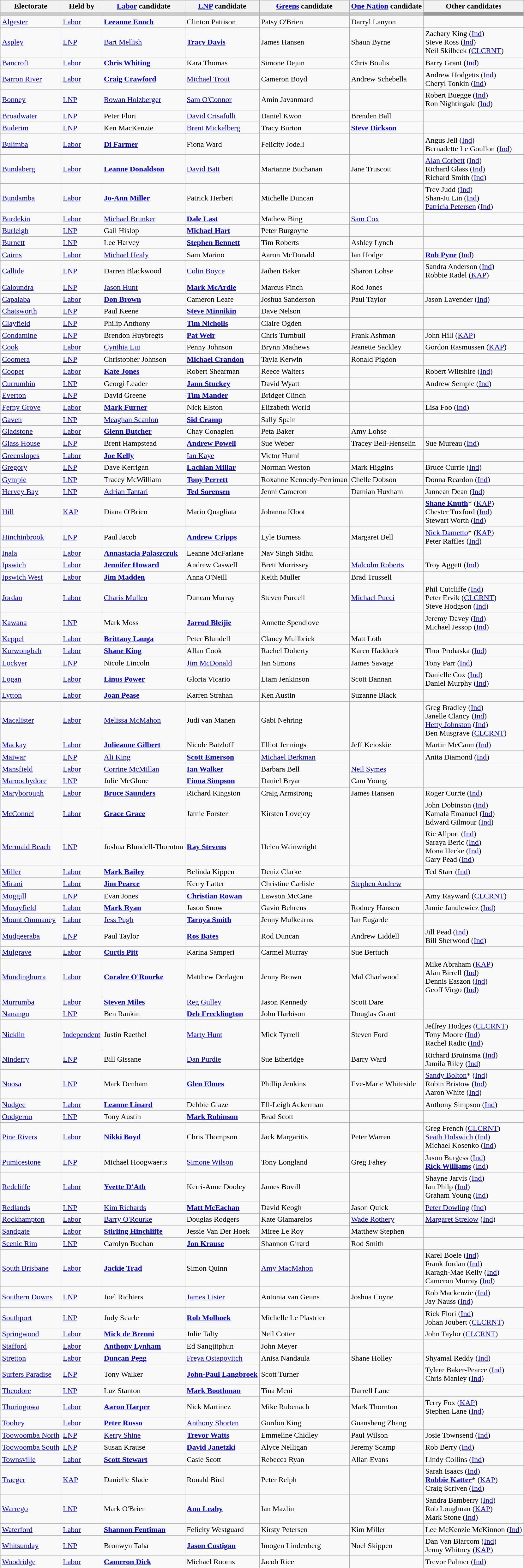<table class="wikitable">
<tr>
<th>Electorate</th>
<th>Held by</th>
<th><a href='#'>Labor</a> candidate</th>
<th><a href='#'>LNP</a> candidate</th>
<th><a href='#'>Greens</a> candidate</th>
<th><a href='#'>One Nation</a> candidate</th>
<th>Other candidates</th>
</tr>
<tr bgcolor="#cccccc">
<td></td>
<td></td>
<td></td>
<td></td>
<td></td>
<td></td>
<td bgcolor="#999999"></td>
</tr>
<tr>
<td><a href='#'>Algester</a></td>
<td><a href='#'>Labor</a></td>
<td><strong><a href='#'>Leeanne Enoch</a></strong></td>
<td>Clinton Pattison</td>
<td>Patsy O'Brien</td>
<td>Darryl Lanyon</td>
<td></td>
</tr>
<tr>
<td><a href='#'>Aspley</a></td>
<td><a href='#'>LNP</a></td>
<td><a href='#'>Bart Mellish</a></td>
<td><strong><a href='#'>Tracy Davis</a></strong></td>
<td>James Hansen</td>
<td>Shaun Byrne</td>
<td>Zachary King (<a href='#'>Ind</a>)<br>Steve Ross (<a href='#'>Ind</a>)<br>Neil Skilbeck (<a href='#'>CLCRNT</a>)</td>
</tr>
<tr>
<td><a href='#'>Bancroft</a></td>
<td><a href='#'>Labor</a></td>
<td><strong><a href='#'>Chris Whiting</a></strong></td>
<td>Kara Thomas</td>
<td>Simone Dejun</td>
<td>Chris Boulis</td>
<td>Barry Grant (<a href='#'>Ind</a>)</td>
</tr>
<tr>
<td><a href='#'>Barron River</a></td>
<td><a href='#'>Labor</a></td>
<td><strong><a href='#'>Craig Crawford</a></strong></td>
<td><a href='#'>Michael Trout</a></td>
<td>Cameron Boyd</td>
<td>Andrew Schebella</td>
<td>Andrew Hodgetts (<a href='#'>Ind</a>)<br>Cheryl Tonkin (<a href='#'>Ind</a>)</td>
</tr>
<tr>
<td><a href='#'>Bonney</a></td>
<td><a href='#'>LNP</a></td>
<td><a href='#'>Rowan Holzberger</a></td>
<td><a href='#'>Sam O'Connor</a></td>
<td>Amin Javanmard</td>
<td></td>
<td>Robert Buegge (<a href='#'>Ind</a>) <br> Ron Nightingale (<a href='#'>Ind</a>)</td>
</tr>
<tr>
<td><a href='#'>Broadwater</a></td>
<td><a href='#'>LNP</a></td>
<td>Peter Flori</td>
<td><a href='#'>David Crisafulli</a></td>
<td>Daniel Kwon</td>
<td>Brenden Ball</td>
<td></td>
</tr>
<tr>
<td><a href='#'>Buderim</a></td>
<td><a href='#'>LNP</a></td>
<td>Ken MacKenzie</td>
<td><a href='#'>Brent Mickelberg</a></td>
<td>Tracy Burton</td>
<td><strong><a href='#'>Steve Dickson</a></strong></td>
<td></td>
</tr>
<tr>
<td><a href='#'>Bulimba</a></td>
<td><a href='#'>Labor</a></td>
<td><strong><a href='#'>Di Farmer</a></strong></td>
<td>Fiona Ward</td>
<td>Felicity Jodell</td>
<td></td>
<td>Angus Jell (<a href='#'>Ind</a>)<br>Bernadette Le Goullon (<a href='#'>Ind</a>)</td>
</tr>
<tr>
<td><a href='#'>Bundaberg</a></td>
<td><a href='#'>Labor</a></td>
<td><strong><a href='#'>Leanne Donaldson</a></strong></td>
<td><a href='#'>David Batt</a></td>
<td>Marianne Buchanan</td>
<td>Jane Truscott</td>
<td><a href='#'>Alan Corbett</a> (<a href='#'>Ind</a>)<br>Richard Glass (<a href='#'>Ind</a>)<br>Richard Smith (<a href='#'>Ind</a>)</td>
</tr>
<tr>
<td><a href='#'>Bundamba</a></td>
<td><a href='#'>Labor</a></td>
<td><strong><a href='#'>Jo-Ann Miller</a></strong></td>
<td>Patrick Herbert</td>
<td>Michelle Duncan</td>
<td></td>
<td>Trev Judd (<a href='#'>Ind</a>)<br>Shan-Ju Lin (<a href='#'>Ind</a>)<br><a href='#'>Patricia Petersen</a> (<a href='#'>Ind</a>)</td>
</tr>
<tr>
<td><a href='#'>Burdekin</a></td>
<td><a href='#'>Labor</a></td>
<td><a href='#'>Michael Brunker</a></td>
<td><strong><a href='#'>Dale Last</a></strong></td>
<td>Mathew Bing</td>
<td><a href='#'>Sam Cox</a></td>
<td></td>
</tr>
<tr>
<td><a href='#'>Burleigh</a></td>
<td><a href='#'>LNP</a></td>
<td>Gail Hislop</td>
<td><strong><a href='#'>Michael Hart</a></strong></td>
<td>Peter Burgoyne</td>
<td></td>
<td></td>
</tr>
<tr>
<td><a href='#'>Burnett</a></td>
<td><a href='#'>LNP</a></td>
<td>Lee Harvey</td>
<td><strong><a href='#'>Stephen Bennett</a></strong></td>
<td>Tim Roberts</td>
<td>Ashley Lynch</td>
<td></td>
</tr>
<tr>
<td><a href='#'>Cairns</a></td>
<td><a href='#'>Labor</a></td>
<td><a href='#'>Michael Healy</a></td>
<td>Sam Marino</td>
<td>Aaron McDonald</td>
<td>Ian Hodge</td>
<td><strong><a href='#'>Rob Pyne</a></strong> (<a href='#'>Ind</a>)</td>
</tr>
<tr>
<td><a href='#'>Callide</a></td>
<td><a href='#'>LNP</a></td>
<td>Darren Blackwood</td>
<td><a href='#'>Colin Boyce</a></td>
<td>Jaiben Baker</td>
<td>Sharon Lohse</td>
<td>Sandra Anderson (<a href='#'>Ind</a>)<br>Robbie Radel (<a href='#'>KAP</a>)</td>
</tr>
<tr>
<td><a href='#'>Caloundra</a></td>
<td><a href='#'>LNP</a></td>
<td><a href='#'>Jason Hunt</a></td>
<td><strong><a href='#'>Mark McArdle</a></strong></td>
<td>Marcus Finch</td>
<td>Rod Jones</td>
<td></td>
</tr>
<tr>
<td><a href='#'>Capalaba</a></td>
<td><a href='#'>Labor</a></td>
<td><strong><a href='#'>Don Brown</a></strong></td>
<td>Cameron Leafe</td>
<td>Joshua Sanderson</td>
<td>Paul Taylor</td>
<td>Jason Lavender (<a href='#'>Ind</a>)</td>
</tr>
<tr>
<td><a href='#'>Chatsworth</a></td>
<td><a href='#'>LNP</a></td>
<td>Paul Keene</td>
<td><strong><a href='#'>Steve Minnikin</a></strong></td>
<td>Dave Nelson</td>
<td></td>
<td></td>
</tr>
<tr>
<td><a href='#'>Clayfield</a></td>
<td><a href='#'>LNP</a></td>
<td>Philip Anthony</td>
<td><strong><a href='#'>Tim Nicholls</a></strong></td>
<td>Claire Ogden</td>
<td></td>
<td></td>
</tr>
<tr>
<td><a href='#'>Condamine</a></td>
<td><a href='#'>LNP</a></td>
<td>Brendon Huybregts</td>
<td><strong><a href='#'>Pat Weir</a></strong></td>
<td>Chris Turnbull</td>
<td>Frank Ashman</td>
<td>John Hill (<a href='#'>KAP</a>)</td>
</tr>
<tr>
<td><a href='#'>Cook</a></td>
<td><a href='#'>Labor</a></td>
<td><a href='#'>Cynthia Lui</a></td>
<td>Penny Johnson</td>
<td>Brynn Mathews</td>
<td>Jeanette Sackley</td>
<td>Gordon Rasmussen (<a href='#'>KAP</a>)</td>
</tr>
<tr>
<td><a href='#'>Coomera</a></td>
<td><a href='#'>LNP</a></td>
<td>Christopher Johnson</td>
<td><strong><a href='#'>Michael Crandon</a></strong></td>
<td>Tayla Kerwin</td>
<td>Ronald Pigdon</td>
<td></td>
</tr>
<tr>
<td><a href='#'>Cooper</a></td>
<td><a href='#'>Labor</a></td>
<td><strong><a href='#'>Kate Jones</a></strong></td>
<td>Robert Shearman</td>
<td>Reece Walters</td>
<td></td>
<td>Robert Wiltshire (<a href='#'>Ind</a>)</td>
</tr>
<tr>
<td><a href='#'>Currumbin</a></td>
<td><a href='#'>LNP</a></td>
<td>Georgi Leader</td>
<td><strong><a href='#'>Jann Stuckey</a></strong></td>
<td>David Wyatt</td>
<td></td>
<td>Andrew Semple (<a href='#'>Ind</a>)</td>
</tr>
<tr>
<td><a href='#'>Everton</a></td>
<td><a href='#'>LNP</a></td>
<td>David Greene</td>
<td><strong><a href='#'>Tim Mander</a></strong></td>
<td>Bridget Clinch</td>
<td></td>
<td></td>
</tr>
<tr>
<td><a href='#'>Ferny Grove</a></td>
<td><a href='#'>Labor</a></td>
<td><strong><a href='#'>Mark Furner</a></strong></td>
<td>Nick Elston</td>
<td>Elizabeth World</td>
<td></td>
<td>Lisa Foo (<a href='#'>Ind</a>)</td>
</tr>
<tr>
<td><a href='#'>Gaven</a></td>
<td><a href='#'>LNP</a></td>
<td><a href='#'>Meaghan Scanlon</a></td>
<td><strong><a href='#'>Sid Cramp</a></strong></td>
<td>Sally Spain</td>
<td></td>
<td></td>
</tr>
<tr>
<td><a href='#'>Gladstone</a></td>
<td><a href='#'>Labor</a></td>
<td><strong><a href='#'>Glenn Butcher</a></strong></td>
<td>Chay Conaglen</td>
<td>Peta Baker</td>
<td>Amy Lohse</td>
<td></td>
</tr>
<tr>
<td><a href='#'>Glass House</a></td>
<td><a href='#'>LNP</a></td>
<td>Brent Hampstead</td>
<td><strong><a href='#'>Andrew Powell</a></strong></td>
<td>Sue Weber</td>
<td>Tracey Bell-Henselin</td>
<td>Sue Mureau (<a href='#'>Ind</a>)</td>
</tr>
<tr>
<td><a href='#'>Greenslopes</a></td>
<td><a href='#'>Labor</a></td>
<td><strong><a href='#'>Joe Kelly</a></strong></td>
<td><a href='#'>Ian Kaye</a></td>
<td>Victor Huml</td>
<td></td>
<td></td>
</tr>
<tr>
<td><a href='#'>Gregory</a></td>
<td><a href='#'>LNP</a></td>
<td>Dave Kerrigan</td>
<td><strong><a href='#'>Lachlan Millar</a></strong></td>
<td>Norman Weston</td>
<td>Mark Higgins</td>
<td>Bruce Currie (<a href='#'>Ind</a>)</td>
</tr>
<tr>
<td><a href='#'>Gympie</a></td>
<td><a href='#'>LNP</a></td>
<td>Tracey McWilliam</td>
<td><strong><a href='#'>Tony Perrett</a></strong></td>
<td>Roxanne Kennedy-Perriman</td>
<td>Chelle Dobson</td>
<td>Donna Reardon (<a href='#'>Ind</a>)</td>
</tr>
<tr>
<td><a href='#'>Hervey Bay</a></td>
<td><a href='#'>LNP</a></td>
<td><a href='#'>Adrian Tantari</a></td>
<td><strong><a href='#'>Ted Sorensen</a></strong></td>
<td>Jenni Cameron</td>
<td>Damian Huxham</td>
<td>Jannean Dean (<a href='#'>Ind</a>)</td>
</tr>
<tr>
<td><a href='#'>Hill</a></td>
<td><a href='#'>KAP</a></td>
<td>Diana O'Brien</td>
<td>Mario Quagliata</td>
<td>Johanna Kloot</td>
<td></td>
<td><strong><a href='#'>Shane Knuth</a></strong>* (<a href='#'>KAP</a>)<br>Chester Tuxford (<a href='#'>Ind</a>)<br>Stewart Worth (<a href='#'>Ind</a>)</td>
</tr>
<tr>
<td><a href='#'>Hinchinbrook</a></td>
<td><a href='#'>LNP</a></td>
<td>Paul Jacob</td>
<td><strong><a href='#'>Andrew Cripps</a></strong></td>
<td>Lyle Burness</td>
<td>Margaret Bell</td>
<td><a href='#'>Nick Dametto</a>* (<a href='#'>KAP</a>)<br>Peter Raffles (<a href='#'>Ind</a>)</td>
</tr>
<tr>
<td><a href='#'>Inala</a></td>
<td><a href='#'>Labor</a></td>
<td><strong><a href='#'>Annastacia Palaszczuk</a></strong></td>
<td>Leanne McFarlane</td>
<td>Nav Singh Sidhu</td>
<td></td>
<td></td>
</tr>
<tr>
<td><a href='#'>Ipswich</a></td>
<td><a href='#'>Labor</a></td>
<td><strong><a href='#'>Jennifer Howard</a></strong></td>
<td>Andrew Caswell</td>
<td>Brett Morrissey</td>
<td><a href='#'>Malcolm Roberts</a></td>
<td>Troy Aggett (<a href='#'>Ind</a>)</td>
</tr>
<tr>
<td><a href='#'>Ipswich West</a></td>
<td><a href='#'>Labor</a></td>
<td><strong><a href='#'>Jim Madden</a></strong></td>
<td>Anna O'Neill</td>
<td>Keith Muller</td>
<td>Brad Trussell</td>
<td></td>
</tr>
<tr>
<td><a href='#'>Jordan</a></td>
<td><a href='#'>Labor</a></td>
<td><a href='#'>Charis Mullen</a></td>
<td>Duncan Murray</td>
<td>Steven Purcell</td>
<td><a href='#'>Michael Pucci</a></td>
<td>Phil Cutcliffe (<a href='#'>Ind</a>)<br>Peter Ervik (<a href='#'>CLCRNT</a>)<br>Steve Hodgson (<a href='#'>Ind</a>)</td>
</tr>
<tr>
<td><a href='#'>Kawana</a></td>
<td><a href='#'>LNP</a></td>
<td>Mark Moss</td>
<td><strong><a href='#'>Jarrod Bleijie</a></strong></td>
<td>Annette Spendlove</td>
<td></td>
<td>Jeremy Davey (<a href='#'>Ind</a>)<br>Michael Jessop (<a href='#'>Ind</a>)</td>
</tr>
<tr>
<td><a href='#'>Keppel</a></td>
<td><a href='#'>Labor</a></td>
<td><strong><a href='#'>Brittany Lauga</a></strong></td>
<td>Peter Blundell</td>
<td>Clancy Mullbrick</td>
<td>Matt Loth</td>
<td></td>
</tr>
<tr>
<td><a href='#'>Kurwongbah</a></td>
<td><a href='#'>Labor</a></td>
<td><strong><a href='#'>Shane King</a></strong></td>
<td>Allan Cook</td>
<td>Rachel Doherty</td>
<td>Karen Haddock</td>
<td>Thor Prohaska (<a href='#'>Ind</a>)</td>
</tr>
<tr>
<td><a href='#'>Lockyer</a></td>
<td><a href='#'>LNP</a></td>
<td>Nicole Lincoln</td>
<td><a href='#'>Jim McDonald</a></td>
<td>Ian Simons</td>
<td>James Savage</td>
<td>Tony Parr (<a href='#'>Ind</a>)</td>
</tr>
<tr>
<td><a href='#'>Logan</a></td>
<td><a href='#'>Labor</a></td>
<td><strong><a href='#'>Linus Power</a></strong></td>
<td>Gloria Vicario</td>
<td>Liam Jenkinson</td>
<td>Scott Bannan</td>
<td>Danielle Cox (<a href='#'>Ind</a>)<br>Daniel Murphy (<a href='#'>Ind</a>)</td>
</tr>
<tr>
<td><a href='#'>Lytton</a></td>
<td><a href='#'>Labor</a></td>
<td><strong><a href='#'>Joan Pease</a></strong></td>
<td>Karren Strahan</td>
<td>Ken Austin</td>
<td>Suzanne Black</td>
<td></td>
</tr>
<tr>
<td><a href='#'>Macalister</a></td>
<td><a href='#'>Labor</a></td>
<td><a href='#'>Melissa McMahon</a></td>
<td>Judi van Manen</td>
<td>Gabi Nehring</td>
<td></td>
<td>Greg Bradley (<a href='#'>Ind</a>)<br>Janelle Clancy (<a href='#'>Ind</a>)<br><a href='#'>Hetty Johnston</a> (<a href='#'>Ind</a>)<br>Ben Musgrave (<a href='#'>CLCRNT</a>)</td>
</tr>
<tr>
<td><a href='#'>Mackay</a></td>
<td><a href='#'>Labor</a></td>
<td><strong><a href='#'>Julieanne Gilbert</a></strong></td>
<td>Nicole Batzloff</td>
<td>Elliot Jennings</td>
<td>Jeff Keioskie</td>
<td>Martin McCann (<a href='#'>Ind</a>)</td>
</tr>
<tr>
<td><a href='#'>Maiwar</a></td>
<td><a href='#'>LNP</a></td>
<td><a href='#'>Ali King</a></td>
<td><strong><a href='#'>Scott Emerson</a></strong></td>
<td><a href='#'>Michael Berkman</a></td>
<td></td>
<td>Anita Diamond (<a href='#'>Ind</a>)</td>
</tr>
<tr>
<td><a href='#'>Mansfield</a></td>
<td><a href='#'>Labor</a></td>
<td><a href='#'>Corrine McMillan</a></td>
<td><strong><a href='#'>Ian Walker</a></strong></td>
<td>Barbara Bell</td>
<td><a href='#'>Neil Symes</a></td>
<td></td>
</tr>
<tr>
<td><a href='#'>Maroochydore</a></td>
<td><a href='#'>LNP</a></td>
<td>Julie McGlone</td>
<td><strong><a href='#'>Fiona Simpson</a></strong></td>
<td>Daniel Bryar</td>
<td>Cam Young</td>
<td></td>
</tr>
<tr>
<td><a href='#'>Maryborough</a></td>
<td><a href='#'>Labor</a></td>
<td><strong><a href='#'>Bruce Saunders</a></strong></td>
<td>Richard Kingston</td>
<td>Craig Armstrong</td>
<td>James Hansen</td>
<td>Roger Currie (<a href='#'>Ind</a>)</td>
</tr>
<tr>
<td><a href='#'>McConnel</a></td>
<td><a href='#'>Labor</a></td>
<td><strong><a href='#'>Grace Grace</a></strong></td>
<td>Jamie Forster</td>
<td>Kirsten Lovejoy</td>
<td></td>
<td>John Dobinson (<a href='#'>Ind</a>)<br>Kamala Emanuel (<a href='#'>Ind</a>)<br>Edward Gilmour (<a href='#'>Ind</a>)</td>
</tr>
<tr>
<td><a href='#'>Mermaid Beach</a></td>
<td><a href='#'>LNP</a></td>
<td>Joshua Blundell-Thornton</td>
<td><strong><a href='#'>Ray Stevens</a></strong></td>
<td>Helen Wainwright</td>
<td></td>
<td>Ric Allport (<a href='#'>Ind</a>)<br>Saraya Beric (<a href='#'>Ind</a>)<br>Mona Hecke (<a href='#'>Ind</a>)<br>Gary Pead (<a href='#'>Ind</a>)</td>
</tr>
<tr>
<td><a href='#'>Miller</a></td>
<td><a href='#'>Labor</a></td>
<td><strong><a href='#'>Mark Bailey</a></strong></td>
<td>Belinda Kippen</td>
<td>Deniz Clarke</td>
<td></td>
<td>Ted Starr (<a href='#'>Ind</a>)</td>
</tr>
<tr>
<td><a href='#'>Mirani</a></td>
<td><a href='#'>Labor</a></td>
<td><strong><a href='#'>Jim Pearce</a></strong></td>
<td>Kerry Latter</td>
<td>Christine Carlisle</td>
<td><a href='#'>Stephen Andrew</a></td>
<td></td>
</tr>
<tr>
<td><a href='#'>Moggill</a></td>
<td><a href='#'>LNP</a></td>
<td>Evan Jones</td>
<td><strong><a href='#'>Christian Rowan</a></strong></td>
<td>Lawson McCane</td>
<td></td>
<td>Amy Rayward (<a href='#'>CLCRNT</a>)</td>
</tr>
<tr>
<td><a href='#'>Morayfield</a></td>
<td><a href='#'>Labor</a></td>
<td><strong><a href='#'>Mark Ryan</a></strong></td>
<td>Jason Snow</td>
<td>Gavin Behrens</td>
<td>Rodney Hansen</td>
<td>Jamie Janulewicz (<a href='#'>Ind</a>)</td>
</tr>
<tr>
<td><a href='#'>Mount Ommaney</a></td>
<td><a href='#'>Labor</a></td>
<td><a href='#'>Jess Pugh</a></td>
<td><strong><a href='#'>Tarnya Smith</a></strong></td>
<td>Jenny Mulkearns</td>
<td>Ian Eugarde</td>
<td></td>
</tr>
<tr>
<td><a href='#'>Mudgeeraba</a></td>
<td><a href='#'>LNP</a></td>
<td>Paul Taylor</td>
<td><strong><a href='#'>Ros Bates</a></strong></td>
<td>Rod Duncan</td>
<td>Andrew Liddell</td>
<td>Jill Pead (<a href='#'>Ind</a>)<br>Bill Sherwood (<a href='#'>Ind</a>)</td>
</tr>
<tr>
<td><a href='#'>Mulgrave</a></td>
<td><a href='#'>Labor</a></td>
<td><strong><a href='#'>Curtis Pitt</a></strong></td>
<td>Karina Samperi</td>
<td>Carmel Murray</td>
<td>Sue Bertuch</td>
<td></td>
</tr>
<tr>
<td><a href='#'>Mundingburra</a></td>
<td><a href='#'>Labor</a></td>
<td><strong><a href='#'>Coralee O'Rourke</a></strong></td>
<td>Matthew Derlagen</td>
<td>Jenny Brown</td>
<td>Mal Charlwood</td>
<td>Mike Abraham (<a href='#'>KAP</a>)<br>Alan Birrell (<a href='#'>Ind</a>)<br>Dennis Easzon (<a href='#'>Ind</a>)<br>Geoff Virgo (<a href='#'>Ind</a>)</td>
</tr>
<tr>
<td><a href='#'>Murrumba</a></td>
<td><a href='#'>Labor</a></td>
<td><strong><a href='#'>Steven Miles</a></strong></td>
<td><a href='#'>Reg Gulley</a></td>
<td>Jason Kennedy</td>
<td>Scott Dare</td>
<td></td>
</tr>
<tr>
<td><a href='#'>Nanango</a></td>
<td><a href='#'>LNP</a></td>
<td>Ben Rankin</td>
<td><strong><a href='#'>Deb Frecklington</a></strong></td>
<td>John Harbison</td>
<td>Douglas Grant</td>
<td></td>
</tr>
<tr>
<td><a href='#'>Nicklin</a></td>
<td><a href='#'>Independent</a></td>
<td>Justin Raethel</td>
<td><a href='#'>Marty Hunt</a></td>
<td>Mick Tyrrell</td>
<td>Steven Ford</td>
<td>Jeffrey Hodges (<a href='#'>CLCRNT</a>)<br>Tony Moore (<a href='#'>Ind</a>)<br>Rachel Radic (<a href='#'>Ind</a>)</td>
</tr>
<tr>
<td><a href='#'>Ninderry</a></td>
<td><a href='#'>LNP</a></td>
<td>Bill Gissane</td>
<td><a href='#'>Dan Purdie</a></td>
<td>Sue Etheridge</td>
<td>Barry Ward</td>
<td>Richard Bruinsma (<a href='#'>Ind</a>)<br>Jamila Riley (<a href='#'>Ind</a>)</td>
</tr>
<tr>
<td><a href='#'>Noosa</a></td>
<td><a href='#'>LNP</a></td>
<td>Mark Denham</td>
<td><strong><a href='#'>Glen Elmes</a></strong></td>
<td>Phillip Jenkins</td>
<td>Eve-Marie Whiteside</td>
<td><a href='#'>Sandy Bolton</a>* (<a href='#'>Ind</a>)<br>Robin Bristow (<a href='#'>Ind</a>)<br>Aaron White (<a href='#'>Ind</a>)</td>
</tr>
<tr>
<td><a href='#'>Nudgee</a></td>
<td><a href='#'>Labor</a></td>
<td><strong><a href='#'>Leanne Linard</a></strong></td>
<td>Debbie Glaze</td>
<td>Ell-Leigh Ackerman</td>
<td></td>
<td>Anthony Simpson (<a href='#'>Ind</a>)</td>
</tr>
<tr>
<td><a href='#'>Oodgeroo</a></td>
<td><a href='#'>LNP</a></td>
<td>Tony Austin</td>
<td><strong><a href='#'>Mark Robinson</a></strong></td>
<td>Brad Scott</td>
<td></td>
<td></td>
</tr>
<tr>
<td><a href='#'>Pine Rivers</a></td>
<td><a href='#'>Labor</a></td>
<td><strong><a href='#'>Nikki Boyd</a></strong></td>
<td>Chris Thompson</td>
<td>Jack Margaritis</td>
<td>Peter Warren</td>
<td>Greg French (<a href='#'>CLCRNT</a>)<br><a href='#'>Seath Holswich</a> (<a href='#'>Ind</a>)<br>Michael Kosenko (<a href='#'>Ind</a>)</td>
</tr>
<tr>
<td><a href='#'>Pumicestone</a></td>
<td><a href='#'>LNP</a></td>
<td>Michael Hoogwaerts</td>
<td><a href='#'>Simone Wilson</a></td>
<td>Tony Longland</td>
<td>Greg Fahey</td>
<td>Jason Burgess (<a href='#'>Ind</a>)<br><strong><a href='#'>Rick Williams</a></strong> (<a href='#'>Ind</a>)</td>
</tr>
<tr>
<td><a href='#'>Redcliffe</a></td>
<td><a href='#'>Labor</a></td>
<td><strong><a href='#'>Yvette D'Ath</a></strong></td>
<td>Kerri-Anne Dooley</td>
<td>James Bovill</td>
<td></td>
<td>Shayne Jarvis (<a href='#'>Ind</a>)<br>Ian Philp (<a href='#'>Ind</a>)<br>Graham Young (<a href='#'>Ind</a>)</td>
</tr>
<tr>
<td><a href='#'>Redlands</a></td>
<td><a href='#'>LNP</a></td>
<td><a href='#'>Kim Richards</a></td>
<td><strong><a href='#'>Matt McEachan</a></strong></td>
<td>David Keogh</td>
<td>Jason Quick</td>
<td><a href='#'>Peter Dowling</a> (<a href='#'>Ind</a>)</td>
</tr>
<tr>
<td><a href='#'>Rockhampton</a></td>
<td><a href='#'>Labor</a></td>
<td><a href='#'>Barry O'Rourke</a></td>
<td>Douglas Rodgers</td>
<td>Kate Giamarelos</td>
<td><a href='#'>Wade Rothery</a></td>
<td><a href='#'>Margaret Strelow</a> (<a href='#'>Ind</a>)</td>
</tr>
<tr>
<td><a href='#'>Sandgate</a></td>
<td><a href='#'>Labor</a></td>
<td><strong><a href='#'>Stirling Hinchliffe</a></strong></td>
<td>Jessie Van Der Hoek</td>
<td>Miree Le Roy</td>
<td>Matthew Stephen</td>
<td></td>
</tr>
<tr>
<td><a href='#'>Scenic Rim</a></td>
<td><a href='#'>LNP</a></td>
<td>Carolyn Buchan</td>
<td><strong><a href='#'>Jon Krause</a></strong></td>
<td>Shannon Girard</td>
<td>Rod Smith</td>
<td></td>
</tr>
<tr>
<td><a href='#'>South Brisbane</a></td>
<td><a href='#'>Labor</a></td>
<td><strong><a href='#'>Jackie Trad</a></strong></td>
<td>Simon Quinn</td>
<td><a href='#'>Amy MacMahon</a></td>
<td></td>
<td>Karel Boele (<a href='#'>Ind</a>)<br>Frank Jordan (<a href='#'>Ind</a>)<br>Karagh-Mae Kelly (<a href='#'>Ind</a>)<br>Cameron Murray (<a href='#'>Ind</a>)</td>
</tr>
<tr>
<td><a href='#'>Southern Downs</a></td>
<td><a href='#'>LNP</a></td>
<td>Joel Richters</td>
<td><a href='#'>James Lister</a></td>
<td>Antonia van Geuns</td>
<td>Joshua Coyne</td>
<td>Rob Mackenzie (<a href='#'>Ind</a>)<br>Jay Nauss (<a href='#'>Ind</a>)</td>
</tr>
<tr>
<td><a href='#'>Southport</a></td>
<td><a href='#'>LNP</a></td>
<td>Judy Searle</td>
<td><strong><a href='#'>Rob Molhoek</a></strong></td>
<td>Michelle Le Plastrier</td>
<td></td>
<td>Rick Flori (<a href='#'>Ind</a>)<br>Johan Joubert (<a href='#'>CLCRNT</a>)</td>
</tr>
<tr>
<td><a href='#'>Springwood</a></td>
<td><a href='#'>Labor</a></td>
<td><strong><a href='#'>Mick de Brenni</a></strong></td>
<td>Julie Talty</td>
<td>Neil Cotter</td>
<td></td>
<td>John Taylor (<a href='#'>CLCRNT</a>)</td>
</tr>
<tr>
<td><a href='#'>Stafford</a></td>
<td><a href='#'>Labor</a></td>
<td><strong><a href='#'>Anthony Lynham</a></strong></td>
<td>Ed Sangjitphun</td>
<td>John Meyer</td>
<td></td>
<td></td>
</tr>
<tr>
<td><a href='#'>Stretton</a></td>
<td><a href='#'>Labor</a></td>
<td><strong><a href='#'>Duncan Pegg</a></strong></td>
<td><a href='#'>Freya Ostapovitch</a></td>
<td>Anisa Nandaula</td>
<td>Shane Holley</td>
<td>Shyamal Reddy (<a href='#'>Ind</a>)</td>
</tr>
<tr>
<td><a href='#'>Surfers Paradise</a></td>
<td><a href='#'>LNP</a></td>
<td>Tony Walker</td>
<td><strong><a href='#'>John-Paul Langbroek</a></strong></td>
<td>Scott Turner</td>
<td></td>
<td>Tylere Baker-Pearce (<a href='#'>Ind</a>)<br>Chris Manley (<a href='#'>Ind</a>)</td>
</tr>
<tr>
<td><a href='#'>Theodore</a></td>
<td><a href='#'>LNP</a></td>
<td>Luz Stanton</td>
<td><strong><a href='#'>Mark Boothman</a></strong></td>
<td>Tina Meni</td>
<td>Darrell Lane</td>
<td></td>
</tr>
<tr>
<td><a href='#'>Thuringowa</a></td>
<td><a href='#'>Labor</a></td>
<td><strong><a href='#'>Aaron Harper</a></strong></td>
<td>Nick Martinez</td>
<td>Mike Rubenach</td>
<td>Mark Thornton</td>
<td>Terry Fox (<a href='#'>KAP</a>)<br>Stephen Lane (<a href='#'>Ind</a>)</td>
</tr>
<tr>
<td><a href='#'>Toohey</a></td>
<td><a href='#'>Labor</a></td>
<td><strong><a href='#'>Peter Russo</a></strong></td>
<td><a href='#'>Anthony Shorten</a></td>
<td>Gordon King</td>
<td>Guansheng Zhang</td>
<td></td>
</tr>
<tr>
<td><a href='#'>Toowoomba North</a></td>
<td><a href='#'>LNP</a></td>
<td><a href='#'>Kerry Shine</a></td>
<td><strong><a href='#'>Trevor Watts</a></strong></td>
<td>Emmeline Chidley</td>
<td>Paul Wilson</td>
<td>Josie Townsend (<a href='#'>Ind</a>)</td>
</tr>
<tr>
<td><a href='#'>Toowoomba South</a></td>
<td><a href='#'>LNP</a></td>
<td>Susan Krause</td>
<td><strong><a href='#'>David Janetzki</a></strong></td>
<td>Alyce Nelligan</td>
<td>Jeremy Scamp</td>
<td>Rob Berry (<a href='#'>Ind</a>)</td>
</tr>
<tr>
<td><a href='#'>Townsville</a></td>
<td><a href='#'>Labor</a></td>
<td><strong><a href='#'>Scott Stewart</a></strong></td>
<td>Casie Scott</td>
<td>Rebecca Ryan</td>
<td>Allan Evans</td>
<td>Lindy Collins (<a href='#'>Ind</a>)</td>
</tr>
<tr>
<td><a href='#'>Traeger</a></td>
<td><a href='#'>KAP</a></td>
<td>Danielle Slade</td>
<td>Ronald Bird</td>
<td>Peter Relph</td>
<td></td>
<td>Sarah Isaacs (<a href='#'>Ind</a>)<br><strong><a href='#'>Robbie Katter</a></strong>* (<a href='#'>KAP</a>)<br>Craig Scriven (<a href='#'>Ind</a>)</td>
</tr>
<tr>
<td><a href='#'>Warrego</a></td>
<td><a href='#'>LNP</a></td>
<td>Mark O'Brien</td>
<td><strong><a href='#'>Ann Leahy</a></strong></td>
<td>Ian Mazlin</td>
<td></td>
<td>Sandra Bamberry (<a href='#'>Ind</a>)<br>Rob Loughnan (<a href='#'>KAP</a>)<br>Mark Stone (<a href='#'>Ind</a>)</td>
</tr>
<tr>
<td><a href='#'>Waterford</a></td>
<td><a href='#'>Labor</a></td>
<td><strong><a href='#'>Shannon Fentiman</a></strong></td>
<td>Felicity Westguard</td>
<td>Kirsty Petersen</td>
<td>Kim Miller</td>
<td>Lee McKenzie McKinnon (<a href='#'>Ind</a>)</td>
</tr>
<tr>
<td><a href='#'>Whitsunday</a></td>
<td><a href='#'>LNP</a></td>
<td>Bronwyn Taha</td>
<td><strong><a href='#'>Jason Costigan</a></strong></td>
<td>Imogen Lindenberg</td>
<td>Noel Skippen</td>
<td>Dan Van Blarcom (<a href='#'>Ind</a>)<br>Jenny Whitney (<a href='#'>KAP</a>)</td>
</tr>
<tr>
<td><a href='#'>Woodridge</a></td>
<td><a href='#'>Labor</a></td>
<td><strong><a href='#'>Cameron Dick</a></strong></td>
<td>Michael Rooms</td>
<td>Jacob Rice</td>
<td></td>
<td>Trevor Palmer (<a href='#'>Ind</a>)</td>
</tr>
</table>
